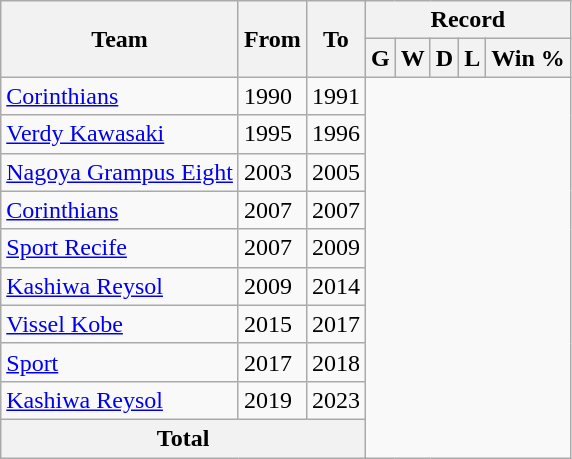<table class="wikitable" style="text-align: center">
<tr>
<th rowspan="2">Team</th>
<th rowspan="2">From</th>
<th rowspan="2">To</th>
<th colspan="5">Record</th>
</tr>
<tr>
<th>G</th>
<th>W</th>
<th>D</th>
<th>L</th>
<th>Win %</th>
</tr>
<tr>
<td align="left"><a href='#'>Corinthians</a></td>
<td align="left">1990</td>
<td align="left">1991<br></td>
</tr>
<tr>
<td align="left"><a href='#'>Verdy Kawasaki</a></td>
<td align="left">1995</td>
<td align="left">1996<br></td>
</tr>
<tr>
<td align="left"><a href='#'>Nagoya Grampus Eight</a></td>
<td align="left">2003</td>
<td align="left">2005<br></td>
</tr>
<tr>
<td align="left"><a href='#'>Corinthians</a></td>
<td align="left">2007</td>
<td align="left">2007<br></td>
</tr>
<tr>
<td align="left"><a href='#'>Sport Recife</a></td>
<td align="left">2007</td>
<td align="left">2009<br></td>
</tr>
<tr>
<td align="left"><a href='#'>Kashiwa Reysol</a></td>
<td align="left">2009</td>
<td align="left">2014<br></td>
</tr>
<tr>
<td align="left"><a href='#'>Vissel Kobe</a></td>
<td align="left">2015</td>
<td align="left">2017<br></td>
</tr>
<tr>
<td align="left"><a href='#'>Sport</a></td>
<td align="left">2017</td>
<td align="left">2018<br></td>
</tr>
<tr>
<td align="left"><a href='#'>Kashiwa Reysol</a></td>
<td align="left">2019</td>
<td align="left">2023<br></td>
</tr>
<tr>
<th colspan="3">Total<br></th>
</tr>
</table>
